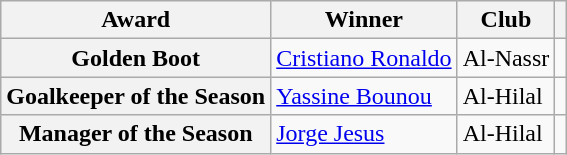<table class="wikitable">
<tr>
<th>Award</th>
<th>Winner</th>
<th>Club</th>
<th></th>
</tr>
<tr>
<th>Golden Boot</th>
<td> <a href='#'>Cristiano Ronaldo</a></td>
<td>Al-Nassr</td>
<td></td>
</tr>
<tr>
<th>Goalkeeper of the Season</th>
<td> <a href='#'>Yassine Bounou</a></td>
<td>Al-Hilal</td>
<td></td>
</tr>
<tr>
<th>Manager of the Season</th>
<td> <a href='#'>Jorge Jesus</a></td>
<td>Al-Hilal</td>
<td></td>
</tr>
</table>
